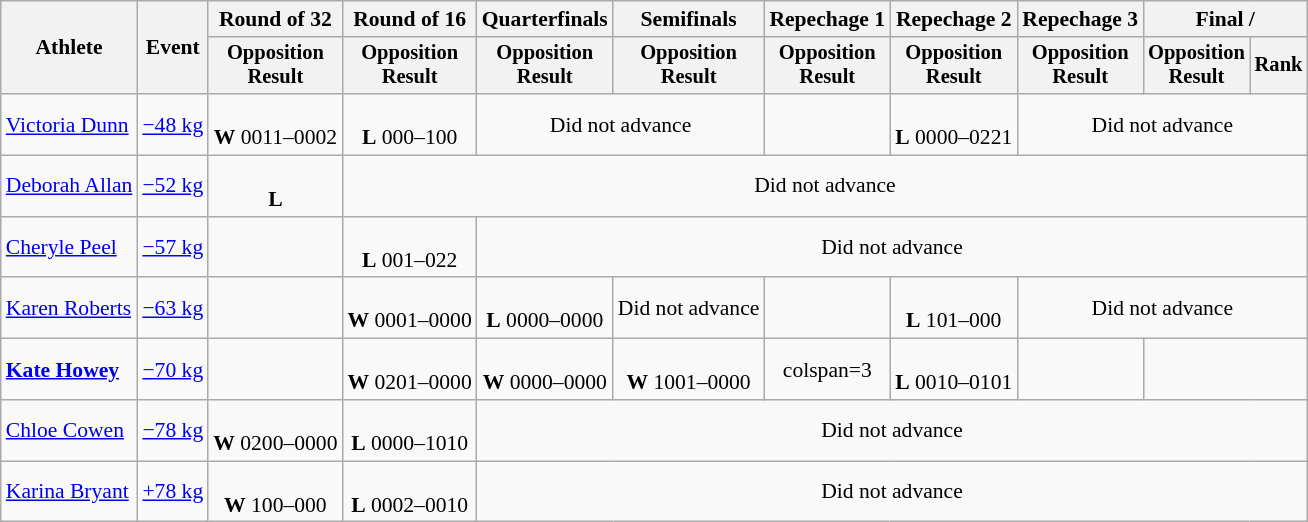<table class="wikitable" style="font-size:90%">
<tr>
<th rowspan="2">Athlete</th>
<th rowspan="2">Event</th>
<th>Round of 32</th>
<th>Round of 16</th>
<th>Quarterfinals</th>
<th>Semifinals</th>
<th>Repechage 1</th>
<th>Repechage 2</th>
<th>Repechage 3</th>
<th colspan=2>Final / </th>
</tr>
<tr style="font-size:95%">
<th>Opposition<br>Result</th>
<th>Opposition<br>Result</th>
<th>Opposition<br>Result</th>
<th>Opposition<br>Result</th>
<th>Opposition<br>Result</th>
<th>Opposition<br>Result</th>
<th>Opposition<br>Result</th>
<th>Opposition<br>Result</th>
<th>Rank</th>
</tr>
<tr align=center>
<td align=left><a href='#'>Victoria Dunn</a></td>
<td align=left><a href='#'>−48 kg</a></td>
<td><br><strong>W</strong> 0011–0002</td>
<td><br><strong>L</strong> 000–100</td>
<td colspan=2>Did not advance</td>
<td></td>
<td><br><strong>L</strong> 0000–0221</td>
<td colspan=3>Did not advance</td>
</tr>
<tr align=center>
<td align=left><a href='#'>Deborah Allan</a></td>
<td align=left><a href='#'>−52 kg</a></td>
<td><br><strong>L</strong></td>
<td colspan=8>Did not advance</td>
</tr>
<tr align=center>
<td align=left><a href='#'>Cheryle Peel</a></td>
<td align=left><a href='#'>−57 kg</a></td>
<td></td>
<td><br><strong>L</strong> 001–022</td>
<td colspan=7>Did not advance</td>
</tr>
<tr align=center>
<td align=left><a href='#'>Karen Roberts</a></td>
<td align=left><a href='#'>−63 kg</a></td>
<td></td>
<td><br><strong>W</strong> 0001–0000</td>
<td><br><strong>L</strong> 0000–0000</td>
<td>Did not advance</td>
<td></td>
<td><br><strong>L</strong> 101–000</td>
<td colspan=3>Did not advance</td>
</tr>
<tr align=center>
<td align=left><strong><a href='#'>Kate Howey</a></strong></td>
<td align=left><a href='#'>−70 kg</a></td>
<td></td>
<td><br><strong>W</strong> 0201–0000</td>
<td><br><strong>W</strong> 0000–0000</td>
<td><br><strong>W</strong> 1001–0000</td>
<td>colspan=3 </td>
<td><br><strong>L</strong> 0010–0101</td>
<td></td>
</tr>
<tr align=center>
<td align=left><a href='#'>Chloe Cowen</a></td>
<td align=left><a href='#'>−78 kg</a></td>
<td><br><strong>W</strong> 0200–0000</td>
<td><br><strong>L</strong> 0000–1010</td>
<td colspan=7>Did not advance</td>
</tr>
<tr align=center>
<td align=left><a href='#'>Karina Bryant</a></td>
<td align=left><a href='#'>+78 kg</a></td>
<td><br><strong>W</strong> 100–000</td>
<td><br><strong>L</strong> 0002–0010</td>
<td colspan=7>Did not advance</td>
</tr>
</table>
